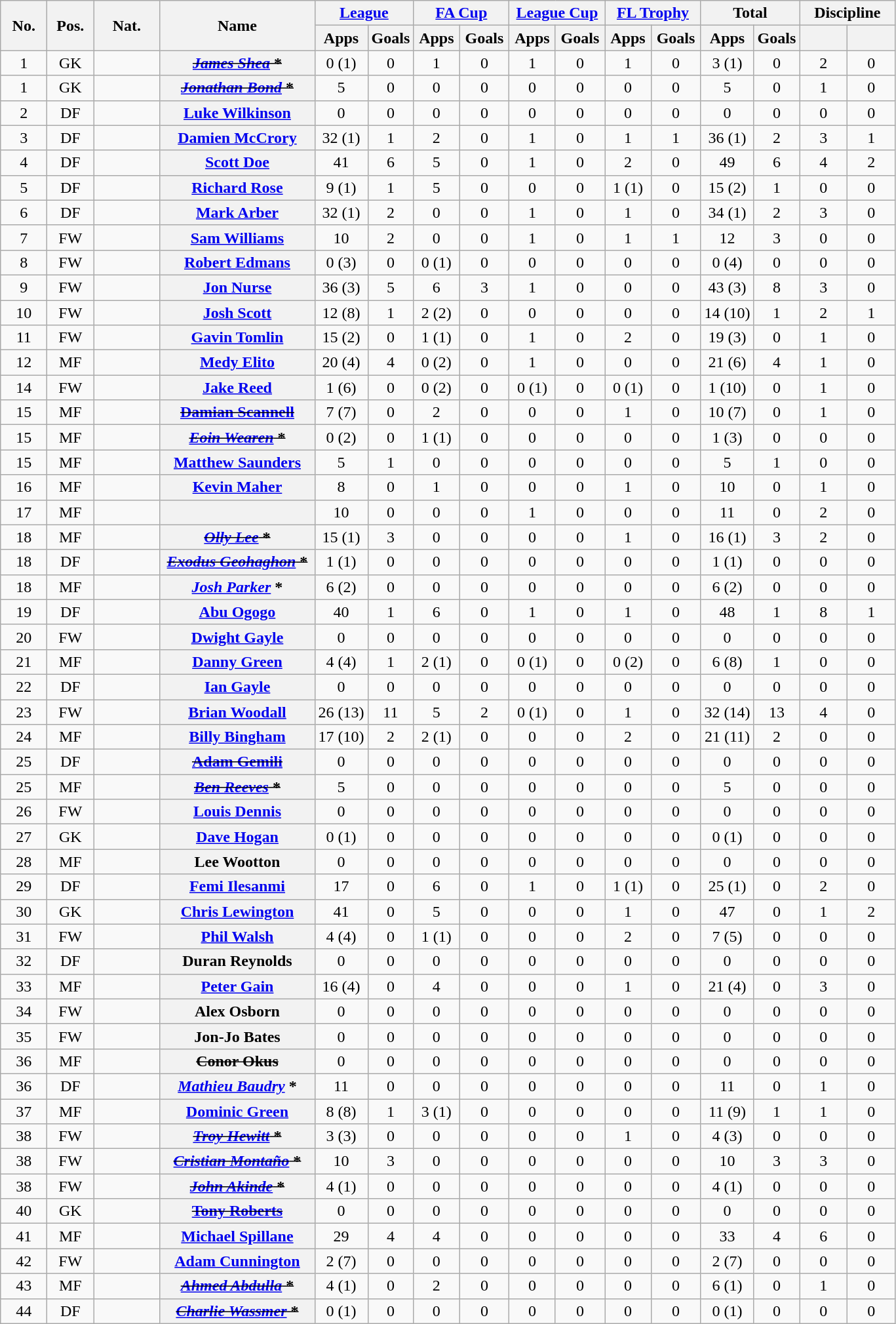<table class="wikitable plainrowheaders" style="text-align:center">
<tr>
<th rowspan="2" width="40">No.</th>
<th rowspan="2" width="40">Pos.</th>
<th rowspan="2" width="60">Nat.</th>
<th rowspan="2" width="150" scope="col">Name</th>
<th colspan="2" width="90"><a href='#'>League</a></th>
<th colspan="2" width="90"><a href='#'>FA Cup</a></th>
<th colspan="2" width="90"><a href='#'>League Cup</a></th>
<th colspan="2" width="90"><a href='#'>FL Trophy</a></th>
<th colspan="2" width="90">Total</th>
<th colspan="2" width="90">Discipline</th>
</tr>
<tr>
<th scope="col">Apps</th>
<th scope="col">Goals</th>
<th scope="col">Apps</th>
<th scope="col">Goals</th>
<th scope="col">Apps</th>
<th scope="col">Goals</th>
<th scope="col">Apps</th>
<th scope="col">Goals</th>
<th scope="col">Apps</th>
<th scope="col">Goals</th>
<th scope="col"></th>
<th scope="col"></th>
</tr>
<tr>
<td>1</td>
<td>GK</td>
<td align="left"></td>
<th scope="row"><s><em><a href='#'>James Shea</a></em> *</s> </th>
<td>0 (1)</td>
<td>0</td>
<td>1</td>
<td>0</td>
<td>1</td>
<td>0</td>
<td>1</td>
<td>0</td>
<td>3 (1)</td>
<td>0</td>
<td>2</td>
<td>0</td>
</tr>
<tr>
<td>1</td>
<td>GK</td>
<td align="left"></td>
<th scope="row"><s><em><a href='#'>Jonathan Bond</a></em> *</s> </th>
<td>5</td>
<td>0</td>
<td>0</td>
<td>0</td>
<td>0</td>
<td>0</td>
<td>0</td>
<td>0</td>
<td>5</td>
<td>0</td>
<td>1</td>
<td>0</td>
</tr>
<tr>
<td>2</td>
<td>DF</td>
<td align="left"></td>
<th scope="row"><a href='#'>Luke Wilkinson</a></th>
<td>0</td>
<td>0</td>
<td>0</td>
<td>0</td>
<td>0</td>
<td>0</td>
<td>0</td>
<td>0</td>
<td>0</td>
<td>0</td>
<td>0</td>
<td>0</td>
</tr>
<tr>
<td>3</td>
<td>DF</td>
<td align="left"></td>
<th scope="row"><a href='#'>Damien McCrory</a></th>
<td>32 (1)</td>
<td>1</td>
<td>2</td>
<td>0</td>
<td>1</td>
<td>0</td>
<td>1</td>
<td>1</td>
<td>36 (1)</td>
<td>2</td>
<td>3</td>
<td>1</td>
</tr>
<tr>
<td>4</td>
<td>DF</td>
<td align="left"></td>
<th scope="row"><a href='#'>Scott Doe</a></th>
<td>41</td>
<td>6</td>
<td>5</td>
<td>0</td>
<td>1</td>
<td>0</td>
<td>2</td>
<td>0</td>
<td>49</td>
<td>6</td>
<td>4</td>
<td>2</td>
</tr>
<tr>
<td>5</td>
<td>DF</td>
<td align="left"></td>
<th scope="row"><a href='#'>Richard Rose</a></th>
<td>9 (1)</td>
<td>1</td>
<td>5</td>
<td>0</td>
<td>0</td>
<td>0</td>
<td>1 (1)</td>
<td>0</td>
<td>15 (2)</td>
<td>1</td>
<td>0</td>
<td>0</td>
</tr>
<tr>
<td>6</td>
<td>DF</td>
<td align="left"></td>
<th scope="row"><a href='#'>Mark Arber</a></th>
<td>32 (1)</td>
<td>2</td>
<td>0</td>
<td>0</td>
<td>1</td>
<td>0</td>
<td>1</td>
<td>0</td>
<td>34 (1)</td>
<td>2</td>
<td>3</td>
<td>0</td>
</tr>
<tr>
<td>7</td>
<td>FW</td>
<td align="left"></td>
<th scope="row"><a href='#'>Sam Williams</a></th>
<td>10</td>
<td>2</td>
<td>0</td>
<td>0</td>
<td>1</td>
<td>0</td>
<td>1</td>
<td>1</td>
<td>12</td>
<td>3</td>
<td>0</td>
<td>0</td>
</tr>
<tr>
<td>8</td>
<td>FW</td>
<td align="left"></td>
<th scope="row"><a href='#'>Robert Edmans</a></th>
<td>0 (3)</td>
<td>0</td>
<td>0 (1)</td>
<td>0</td>
<td>0</td>
<td>0</td>
<td>0</td>
<td>0</td>
<td>0 (4)</td>
<td>0</td>
<td>0</td>
<td>0</td>
</tr>
<tr>
<td>9</td>
<td>FW</td>
<td align="left"></td>
<th scope="row"><a href='#'>Jon Nurse</a></th>
<td>36 (3)</td>
<td>5</td>
<td>6</td>
<td>3</td>
<td>1</td>
<td>0</td>
<td>0</td>
<td>0</td>
<td>43 (3)</td>
<td>8</td>
<td>3</td>
<td>0</td>
</tr>
<tr>
<td>10</td>
<td>FW</td>
<td align="left"></td>
<th scope="row"><a href='#'>Josh Scott</a></th>
<td>12 (8)</td>
<td>1</td>
<td>2 (2)</td>
<td>0</td>
<td>0</td>
<td>0</td>
<td>0</td>
<td>0</td>
<td>14 (10)</td>
<td>1</td>
<td>2</td>
<td>1</td>
</tr>
<tr>
<td>11</td>
<td>FW</td>
<td align="left"></td>
<th scope="row"><a href='#'>Gavin Tomlin</a></th>
<td>15 (2)</td>
<td>0</td>
<td>1 (1)</td>
<td>0</td>
<td>1</td>
<td>0</td>
<td>2</td>
<td>0</td>
<td>19 (3)</td>
<td>0</td>
<td>1</td>
<td>0</td>
</tr>
<tr>
<td>12</td>
<td>MF</td>
<td align="left"></td>
<th scope="row"><a href='#'>Medy Elito</a></th>
<td>20 (4)</td>
<td>4</td>
<td>0 (2)</td>
<td>0</td>
<td>1</td>
<td>0</td>
<td>0</td>
<td>0</td>
<td>21 (6)</td>
<td>4</td>
<td>1</td>
<td>0</td>
</tr>
<tr>
<td>14</td>
<td>FW</td>
<td align="left"></td>
<th scope="row"><a href='#'>Jake Reed</a></th>
<td>1 (6)</td>
<td>0</td>
<td>0 (2)</td>
<td>0</td>
<td>0 (1)</td>
<td>0</td>
<td>0 (1)</td>
<td>0</td>
<td>1 (10)</td>
<td>0</td>
<td>1</td>
<td>0</td>
</tr>
<tr>
<td>15</td>
<td>MF</td>
<td align="left"></td>
<th scope="row"><s><a href='#'>Damian Scannell</a></s> </th>
<td>7 (7)</td>
<td>0</td>
<td>2</td>
<td>0</td>
<td>0</td>
<td>0</td>
<td>1</td>
<td>0</td>
<td>10 (7)</td>
<td>0</td>
<td>1</td>
<td>0</td>
</tr>
<tr>
<td>15</td>
<td>MF</td>
<td align="left"></td>
<th scope="row"><s><em><a href='#'>Eoin Wearen</a></em> *</s> </th>
<td>0 (2)</td>
<td>0</td>
<td>1 (1)</td>
<td>0</td>
<td>0</td>
<td>0</td>
<td>0</td>
<td>0</td>
<td>1 (3)</td>
<td>0</td>
<td>0</td>
<td>0</td>
</tr>
<tr>
<td>15</td>
<td>MF</td>
<td align="left"></td>
<th scope="row"><a href='#'>Matthew Saunders</a></th>
<td>5</td>
<td>1</td>
<td>0</td>
<td>0</td>
<td>0</td>
<td>0</td>
<td>0</td>
<td>0</td>
<td>5</td>
<td>1</td>
<td>0</td>
<td>0</td>
</tr>
<tr>
<td>16</td>
<td>MF</td>
<td align="left"></td>
<th scope="row"><a href='#'>Kevin Maher</a></th>
<td>8</td>
<td>0</td>
<td>1</td>
<td>0</td>
<td>0</td>
<td>0</td>
<td>1</td>
<td>0</td>
<td>10</td>
<td>0</td>
<td>1</td>
<td>0</td>
</tr>
<tr>
<td>17</td>
<td>MF</td>
<td align="left"></td>
<th scope="row"></th>
<td>10</td>
<td>0</td>
<td>0</td>
<td>0</td>
<td>1</td>
<td>0</td>
<td>0</td>
<td>0</td>
<td>11</td>
<td>0</td>
<td>2</td>
<td>0</td>
</tr>
<tr>
<td>18</td>
<td>MF</td>
<td align="left"></td>
<th scope="row"><s><em><a href='#'>Olly Lee</a></em> *</s> </th>
<td>15 (1)</td>
<td>3</td>
<td>0</td>
<td>0</td>
<td>0</td>
<td>0</td>
<td>1</td>
<td>0</td>
<td>16 (1)</td>
<td>3</td>
<td>2</td>
<td>0</td>
</tr>
<tr>
<td>18</td>
<td>DF</td>
<td align="left"></td>
<th scope="row"><s><em><a href='#'>Exodus Geohaghon</a></em> *</s> </th>
<td>1 (1)</td>
<td>0</td>
<td>0</td>
<td>0</td>
<td>0</td>
<td>0</td>
<td>0</td>
<td>0</td>
<td>1 (1)</td>
<td>0</td>
<td>0</td>
<td>0</td>
</tr>
<tr>
<td>18</td>
<td>MF</td>
<td align="left"></td>
<th scope="row"><em><a href='#'>Josh Parker</a></em> *</th>
<td>6 (2)</td>
<td>0</td>
<td>0</td>
<td>0</td>
<td>0</td>
<td>0</td>
<td>0</td>
<td>0</td>
<td>6 (2)</td>
<td>0</td>
<td>0</td>
<td>0</td>
</tr>
<tr>
<td>19</td>
<td>DF</td>
<td align="left"></td>
<th scope="row"><a href='#'>Abu Ogogo</a></th>
<td>40</td>
<td>1</td>
<td>6</td>
<td>0</td>
<td>1</td>
<td>0</td>
<td>1</td>
<td>0</td>
<td>48</td>
<td>1</td>
<td>8</td>
<td>1</td>
</tr>
<tr>
<td>20</td>
<td>FW</td>
<td align="left"></td>
<th scope="row"><a href='#'>Dwight Gayle</a></th>
<td>0</td>
<td>0</td>
<td>0</td>
<td>0</td>
<td>0</td>
<td>0</td>
<td>0</td>
<td>0</td>
<td>0</td>
<td>0</td>
<td>0</td>
<td>0</td>
</tr>
<tr>
<td>21</td>
<td>MF</td>
<td align="left"></td>
<th scope="row"><a href='#'>Danny Green</a></th>
<td>4 (4)</td>
<td>1</td>
<td>2 (1)</td>
<td>0</td>
<td>0 (1)</td>
<td>0</td>
<td>0 (2)</td>
<td>0</td>
<td>6 (8)</td>
<td>1</td>
<td>0</td>
<td>0</td>
</tr>
<tr>
<td>22</td>
<td>DF</td>
<td align="left"></td>
<th scope="row"><a href='#'>Ian Gayle</a></th>
<td>0</td>
<td>0</td>
<td>0</td>
<td>0</td>
<td>0</td>
<td>0</td>
<td>0</td>
<td>0</td>
<td>0</td>
<td>0</td>
<td>0</td>
<td>0</td>
</tr>
<tr>
<td>23</td>
<td>FW</td>
<td align="left"></td>
<th scope="row"><a href='#'>Brian Woodall</a></th>
<td>26 (13)</td>
<td>11</td>
<td>5</td>
<td>2</td>
<td>0 (1)</td>
<td>0</td>
<td>1</td>
<td>0</td>
<td>32 (14)</td>
<td>13</td>
<td>4</td>
<td>0</td>
</tr>
<tr>
<td>24</td>
<td>MF</td>
<td align="left"></td>
<th scope="row"><a href='#'>Billy Bingham</a></th>
<td>17 (10)</td>
<td>2</td>
<td>2 (1)</td>
<td>0</td>
<td>0</td>
<td>0</td>
<td>2</td>
<td>0</td>
<td>21 (11)</td>
<td>2</td>
<td>0</td>
<td>0</td>
</tr>
<tr>
<td>25</td>
<td>DF</td>
<td align="left"></td>
<th scope="row"><s><a href='#'>Adam Gemili</a></s> </th>
<td>0</td>
<td>0</td>
<td>0</td>
<td>0</td>
<td>0</td>
<td>0</td>
<td>0</td>
<td>0</td>
<td>0</td>
<td>0</td>
<td>0</td>
<td>0</td>
</tr>
<tr>
<td>25</td>
<td>MF</td>
<td align="left"></td>
<th scope="row"><s><em><a href='#'>Ben Reeves</a></em> *</s> </th>
<td>5</td>
<td>0</td>
<td>0</td>
<td>0</td>
<td>0</td>
<td>0</td>
<td>0</td>
<td>0</td>
<td>5</td>
<td>0</td>
<td>0</td>
<td>0</td>
</tr>
<tr>
<td>26</td>
<td>FW</td>
<td align="left"></td>
<th scope="row"><a href='#'>Louis Dennis</a></th>
<td>0</td>
<td>0</td>
<td>0</td>
<td>0</td>
<td>0</td>
<td>0</td>
<td>0</td>
<td>0</td>
<td>0</td>
<td>0</td>
<td>0</td>
<td>0</td>
</tr>
<tr>
<td>27</td>
<td>GK</td>
<td align="left"></td>
<th scope="row"><a href='#'>Dave Hogan</a></th>
<td>0 (1)</td>
<td>0</td>
<td>0</td>
<td>0</td>
<td>0</td>
<td>0</td>
<td>0</td>
<td>0</td>
<td>0 (1)</td>
<td>0</td>
<td>0</td>
<td>0</td>
</tr>
<tr>
<td>28</td>
<td>MF</td>
<td align="left"></td>
<th scope="row">Lee Wootton</th>
<td>0</td>
<td>0</td>
<td>0</td>
<td>0</td>
<td>0</td>
<td>0</td>
<td>0</td>
<td>0</td>
<td>0</td>
<td>0</td>
<td>0</td>
<td>0</td>
</tr>
<tr>
<td>29</td>
<td>DF</td>
<td align="left"></td>
<th scope="row"><a href='#'>Femi Ilesanmi</a></th>
<td>17</td>
<td>0</td>
<td>6</td>
<td>0</td>
<td>1</td>
<td>0</td>
<td>1 (1)</td>
<td>0</td>
<td>25 (1)</td>
<td>0</td>
<td>2</td>
<td>0</td>
</tr>
<tr>
<td>30</td>
<td>GK</td>
<td align="left"></td>
<th scope="row"><a href='#'>Chris Lewington</a></th>
<td>41</td>
<td>0</td>
<td>5</td>
<td>0</td>
<td>0</td>
<td>0</td>
<td>1</td>
<td>0</td>
<td>47</td>
<td>0</td>
<td>1</td>
<td>2</td>
</tr>
<tr>
<td>31</td>
<td>FW</td>
<td align="left"></td>
<th scope="row"><a href='#'>Phil Walsh</a></th>
<td>4 (4)</td>
<td>0</td>
<td>1 (1)</td>
<td>0</td>
<td>0</td>
<td>0</td>
<td>2</td>
<td>0</td>
<td>7 (5)</td>
<td>0</td>
<td>0</td>
<td>0</td>
</tr>
<tr>
<td>32</td>
<td>DF</td>
<td align="left"></td>
<th scope="row">Duran Reynolds</th>
<td>0</td>
<td>0</td>
<td>0</td>
<td>0</td>
<td>0</td>
<td>0</td>
<td>0</td>
<td>0</td>
<td>0</td>
<td>0</td>
<td>0</td>
<td>0</td>
</tr>
<tr>
<td>33</td>
<td>MF</td>
<td align="left"></td>
<th scope="row"><a href='#'>Peter Gain</a></th>
<td>16 (4)</td>
<td>0</td>
<td>4</td>
<td>0</td>
<td>0</td>
<td>0</td>
<td>1</td>
<td>0</td>
<td>21 (4)</td>
<td>0</td>
<td>3</td>
<td>0</td>
</tr>
<tr>
<td>34</td>
<td>FW</td>
<td align="left"></td>
<th scope="row">Alex Osborn</th>
<td>0</td>
<td>0</td>
<td>0</td>
<td>0</td>
<td>0</td>
<td>0</td>
<td>0</td>
<td>0</td>
<td>0</td>
<td>0</td>
<td>0</td>
<td>0</td>
</tr>
<tr>
<td>35</td>
<td>FW</td>
<td align="left"></td>
<th scope="row">Jon-Jo Bates</th>
<td>0</td>
<td>0</td>
<td>0</td>
<td>0</td>
<td>0</td>
<td>0</td>
<td>0</td>
<td>0</td>
<td>0</td>
<td>0</td>
<td>0</td>
<td>0</td>
</tr>
<tr>
<td>36</td>
<td>MF</td>
<td align="left"></td>
<th scope="row"><s>Conor Okus</s> </th>
<td>0</td>
<td>0</td>
<td>0</td>
<td>0</td>
<td>0</td>
<td>0</td>
<td>0</td>
<td>0</td>
<td>0</td>
<td>0</td>
<td>0</td>
<td>0</td>
</tr>
<tr>
<td>36</td>
<td>DF</td>
<td align="left"></td>
<th scope="row"><em><a href='#'>Mathieu Baudry</a></em> *</th>
<td>11</td>
<td>0</td>
<td>0</td>
<td>0</td>
<td>0</td>
<td>0</td>
<td>0</td>
<td>0</td>
<td>11</td>
<td>0</td>
<td>1</td>
<td>0</td>
</tr>
<tr>
<td>37</td>
<td>MF</td>
<td align="left"></td>
<th scope="row"><a href='#'>Dominic Green</a></th>
<td>8 (8)</td>
<td>1</td>
<td>3 (1)</td>
<td>0</td>
<td>0</td>
<td>0</td>
<td>0</td>
<td>0</td>
<td>11 (9)</td>
<td>1</td>
<td>1</td>
<td>0</td>
</tr>
<tr>
<td>38</td>
<td>FW</td>
<td align="left"></td>
<th scope="row"><s><em><a href='#'>Troy Hewitt</a></em> *</s> </th>
<td>3 (3)</td>
<td>0</td>
<td>0</td>
<td>0</td>
<td>0</td>
<td>0</td>
<td>1</td>
<td>0</td>
<td>4 (3)</td>
<td>0</td>
<td>0</td>
<td>0</td>
</tr>
<tr>
<td>38</td>
<td>FW</td>
<td align="left"></td>
<th scope="row"><s><em><a href='#'>Cristian Montaño</a></em> *</s> </th>
<td>10</td>
<td>3</td>
<td>0</td>
<td>0</td>
<td>0</td>
<td>0</td>
<td>0</td>
<td>0</td>
<td>10</td>
<td>3</td>
<td>3</td>
<td>0</td>
</tr>
<tr>
<td>38</td>
<td>FW</td>
<td align="left"></td>
<th scope="row"><s><em><a href='#'>John Akinde</a></em> *</s> </th>
<td>4 (1)</td>
<td>0</td>
<td>0</td>
<td>0</td>
<td>0</td>
<td>0</td>
<td>0</td>
<td>0</td>
<td>4 (1)</td>
<td>0</td>
<td>0</td>
<td>0</td>
</tr>
<tr>
<td>40</td>
<td>GK</td>
<td align="left"></td>
<th scope="row"><s><a href='#'>Tony Roberts</a></s> </th>
<td>0</td>
<td>0</td>
<td>0</td>
<td>0</td>
<td>0</td>
<td>0</td>
<td>0</td>
<td>0</td>
<td>0</td>
<td>0</td>
<td>0</td>
<td>0</td>
</tr>
<tr>
<td>41</td>
<td>MF</td>
<td align="left"></td>
<th scope="row"><a href='#'>Michael Spillane</a></th>
<td>29</td>
<td>4</td>
<td>4</td>
<td>0</td>
<td>0</td>
<td>0</td>
<td>0</td>
<td>0</td>
<td>33</td>
<td>4</td>
<td>6</td>
<td>0</td>
</tr>
<tr>
<td>42</td>
<td>FW</td>
<td align="left"></td>
<th scope="row"><a href='#'>Adam Cunnington</a></th>
<td>2 (7)</td>
<td>0</td>
<td>0</td>
<td>0</td>
<td>0</td>
<td>0</td>
<td>0</td>
<td>0</td>
<td>2 (7)</td>
<td>0</td>
<td>0</td>
<td>0</td>
</tr>
<tr>
<td>43</td>
<td>MF</td>
<td align="left"></td>
<th scope="row"><s><em><a href='#'>Ahmed Abdulla</a></em> *</s> </th>
<td>4 (1)</td>
<td>0</td>
<td>2</td>
<td>0</td>
<td>0</td>
<td>0</td>
<td>0</td>
<td>0</td>
<td>6 (1)</td>
<td>0</td>
<td>1</td>
<td>0</td>
</tr>
<tr>
<td>44</td>
<td>DF</td>
<td align="left"></td>
<th scope="row"><s><em><a href='#'>Charlie Wassmer</a></em> *</s> </th>
<td>0 (1)</td>
<td>0</td>
<td>0</td>
<td>0</td>
<td>0</td>
<td>0</td>
<td>0</td>
<td>0</td>
<td>0 (1)</td>
<td>0</td>
<td>0</td>
<td>0</td>
</tr>
</table>
